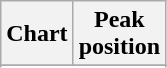<table class="wikitable sortable plainrowheaders" style="text-align:center">
<tr>
<th scope="col">Chart</th>
<th scope="col">Peak<br>position</th>
</tr>
<tr>
</tr>
<tr>
</tr>
</table>
